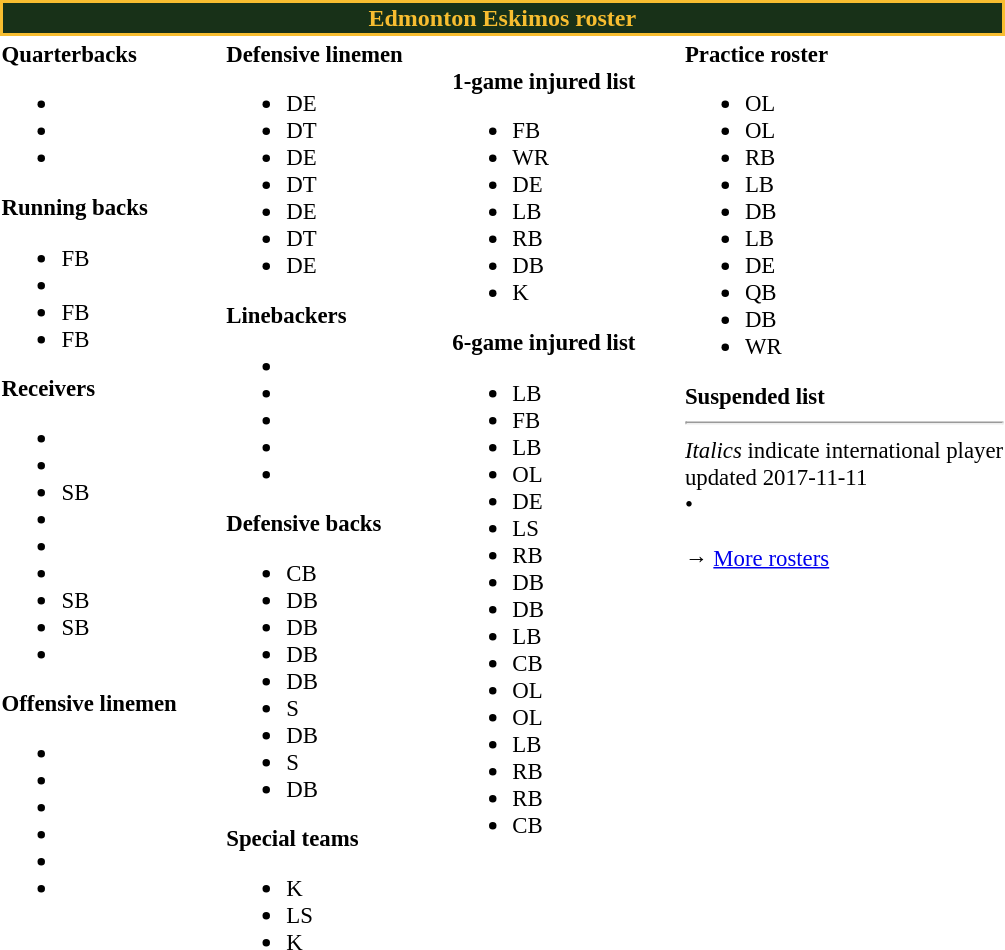<table class="toccolours" style="text-align: left;">
<tr>
<th colspan="9" style="background-color: #183118; border:2px solid #f7bd30;color:#f7bd30;text-align:center;">Edmonton Eskimos roster</th>
</tr>
<tr>
<td style="font-size: 95%;vertical-align:top;"><strong>Quarterbacks</strong><br><ul><li></li><li></li><li></li></ul><strong>Running backs</strong><ul><li> FB</li><li></li><li> FB</li><li> FB</li></ul><strong>Receivers</strong><ul><li></li><li></li><li> SB</li><li></li><li></li><li></li><li> SB</li><li> SB</li><li></li></ul><strong>Offensive linemen</strong><ul><li></li><li></li><li></li><li></li><li></li><li></li></ul></td>
<td style="width: 25px;"></td>
<td style="font-size: 95%;vertical-align:top;"><strong>Defensive linemen</strong><br><ul><li> DE</li><li> DT</li><li> DE</li><li> DT</li><li> DE</li><li> DT</li><li> DE</li></ul><strong>Linebackers</strong><ul><li></li><li></li><li></li><li></li><li></li></ul><strong>Defensive backs</strong><ul><li> CB</li><li> DB</li><li> DB</li><li> DB</li><li> DB</li><li> S</li><li> DB</li><li> S</li><li> DB</li></ul><strong>Special teams</strong><ul><li> K</li><li> LS</li><li> K</li></ul></td>
<td style="width: 25px;"></td>
<td style="font-size: 95%;vertical-align:top;"><br><strong>1-game injured list</strong><ul><li> FB</li><li> WR</li><li> DE</li><li> LB</li><li> RB</li><li> DB</li><li> K</li></ul><strong>6-game injured list</strong><ul><li> LB</li><li> FB</li><li> LB</li><li> OL</li><li> DE</li><li> LS</li><li> RB</li><li> DB</li><li> DB</li><li> LB</li><li> CB</li><li> OL</li><li> OL</li><li> LB</li><li> RB</li><li> RB</li><li> CB</li></ul></td>
<td style="width: 25px;"></td>
<td style="font-size: 95%;vertical-align:top;"><strong>Practice roster</strong><br><ul><li> OL</li><li> OL</li><li> RB</li><li> LB</li><li> DB</li><li> LB</li><li> DE</li><li> QB</li><li> DB</li><li> WR</li></ul><strong>Suspended list</strong><br><hr>
<em>Italics</em> indicate international player<br>
<span></span> updated 2017-11-11<br>
<span></span> • <span></span><br>
<br>→ <a href='#'>More rosters</a></td>
</tr>
<tr>
</tr>
</table>
